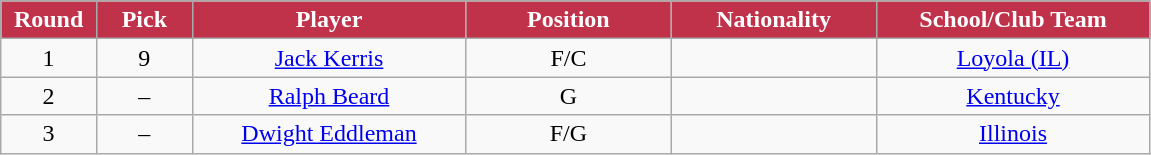<table class="wikitable sortable sortable">
<tr>
<th style="background:#c0314a;color:#FFFFFF;" width="7%">Round</th>
<th style="background:#c0314a;color:#FFFFFF;" width="7%">Pick</th>
<th style="background:#c0314a;color:#FFFFFF;" width="20%">Player</th>
<th style="background:#c0314a;color:#FFFFFF;" width="15%">Position</th>
<th style="background:#c0314a;color:#FFFFFF;" width="15%">Nationality</th>
<th style="background:#c0314a;color:#FFFFFF;" width="20%">School/Club Team</th>
</tr>
<tr style="text-align: center">
<td>1</td>
<td>9</td>
<td><a href='#'>Jack Kerris</a></td>
<td>F/C</td>
<td></td>
<td><a href='#'>Loyola (IL)</a></td>
</tr>
<tr style="text-align: center">
<td>2</td>
<td>–</td>
<td><a href='#'>Ralph Beard</a></td>
<td>G</td>
<td></td>
<td><a href='#'>Kentucky</a></td>
</tr>
<tr style="text-align: center">
<td>3</td>
<td>–</td>
<td><a href='#'>Dwight Eddleman</a></td>
<td>F/G</td>
<td></td>
<td><a href='#'>Illinois</a></td>
</tr>
</table>
